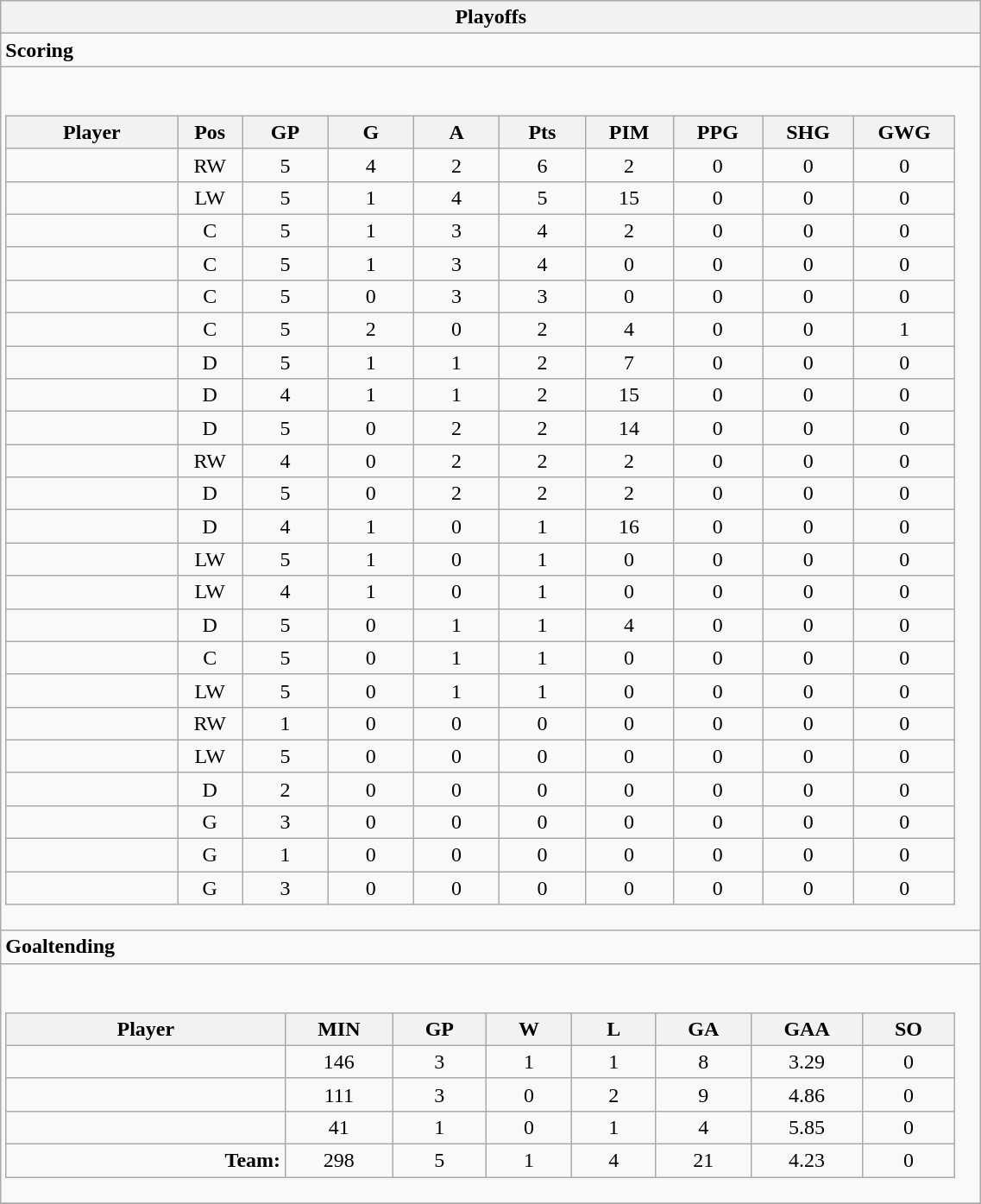<table class="wikitable collapsible " width="60%" border="1">
<tr>
<th>Playoffs</th>
</tr>
<tr>
<td class="tocccolors"><strong>Scoring</strong></td>
</tr>
<tr>
<td><br><table class="wikitable sortable">
<tr ALIGN="center">
<th bgcolor="#DDDDFF" width="10%">Player</th>
<th bgcolor="#DDDDFF" width="3%" title="Position">Pos</th>
<th bgcolor="#DDDDFF" width="5%" title="Games played">GP</th>
<th bgcolor="#DDDDFF" width="5%" title="Goals">G</th>
<th bgcolor="#DDDDFF" width="5%" title="Assists">A</th>
<th bgcolor="#DDDDFF" width="5%" title="Points">Pts</th>
<th bgcolor="#DDDDFF" width="5%" title="Penalties in Minutes">PIM</th>
<th bgcolor="#DDDDFF" width="5%" title="Power play goals">PPG</th>
<th bgcolor="#DDDDFF" width="5%" title="Short-handed goals">SHG</th>
<th bgcolor="#DDDDFF" width="5%" title="Game-winning goals">GWG</th>
</tr>
<tr align="center">
<td align="right"></td>
<td>RW</td>
<td>5</td>
<td>4</td>
<td>2</td>
<td>6</td>
<td>2</td>
<td>0</td>
<td>0</td>
<td>0</td>
</tr>
<tr align="center">
<td align="right"></td>
<td>LW</td>
<td>5</td>
<td>1</td>
<td>4</td>
<td>5</td>
<td>15</td>
<td>0</td>
<td>0</td>
<td>0</td>
</tr>
<tr align="center">
<td align="right"></td>
<td>C</td>
<td>5</td>
<td>1</td>
<td>3</td>
<td>4</td>
<td>2</td>
<td>0</td>
<td>0</td>
<td>0</td>
</tr>
<tr align="center">
<td align="right"></td>
<td>C</td>
<td>5</td>
<td>1</td>
<td>3</td>
<td>4</td>
<td>0</td>
<td>0</td>
<td>0</td>
<td>0</td>
</tr>
<tr align="center">
<td align="right"></td>
<td>C</td>
<td>5</td>
<td>0</td>
<td>3</td>
<td>3</td>
<td>0</td>
<td>0</td>
<td>0</td>
<td>0</td>
</tr>
<tr align="center">
<td align="right"></td>
<td>C</td>
<td>5</td>
<td>2</td>
<td>0</td>
<td>2</td>
<td>4</td>
<td>0</td>
<td>0</td>
<td>1</td>
</tr>
<tr align="center">
<td align="right"></td>
<td>D</td>
<td>5</td>
<td>1</td>
<td>1</td>
<td>2</td>
<td>7</td>
<td>0</td>
<td>0</td>
<td>0</td>
</tr>
<tr align="center">
<td align="right"></td>
<td>D</td>
<td>4</td>
<td>1</td>
<td>1</td>
<td>2</td>
<td>15</td>
<td>0</td>
<td>0</td>
<td>0</td>
</tr>
<tr align="center">
<td align="right"></td>
<td>D</td>
<td>5</td>
<td>0</td>
<td>2</td>
<td>2</td>
<td>14</td>
<td>0</td>
<td>0</td>
<td>0</td>
</tr>
<tr align="center">
<td align="right"></td>
<td>RW</td>
<td>4</td>
<td>0</td>
<td>2</td>
<td>2</td>
<td>2</td>
<td>0</td>
<td>0</td>
<td>0</td>
</tr>
<tr align="center">
<td align="right"></td>
<td>D</td>
<td>5</td>
<td>0</td>
<td>2</td>
<td>2</td>
<td>2</td>
<td>0</td>
<td>0</td>
<td>0</td>
</tr>
<tr align="center">
<td align="right"></td>
<td>D</td>
<td>4</td>
<td>1</td>
<td>0</td>
<td>1</td>
<td>16</td>
<td>0</td>
<td>0</td>
<td>0</td>
</tr>
<tr align="center">
<td align="right"></td>
<td>LW</td>
<td>5</td>
<td>1</td>
<td>0</td>
<td>1</td>
<td>0</td>
<td>0</td>
<td>0</td>
<td>0</td>
</tr>
<tr align="center">
<td align="right"></td>
<td>LW</td>
<td>4</td>
<td>1</td>
<td>0</td>
<td>1</td>
<td>0</td>
<td>0</td>
<td>0</td>
<td>0</td>
</tr>
<tr align="center">
<td align="right"></td>
<td>D</td>
<td>5</td>
<td>0</td>
<td>1</td>
<td>1</td>
<td>4</td>
<td>0</td>
<td>0</td>
<td>0</td>
</tr>
<tr align="center">
<td align="right"></td>
<td>C</td>
<td>5</td>
<td>0</td>
<td>1</td>
<td>1</td>
<td>0</td>
<td>0</td>
<td>0</td>
<td>0</td>
</tr>
<tr align="center">
<td align="right"></td>
<td>LW</td>
<td>5</td>
<td>0</td>
<td>1</td>
<td>1</td>
<td>0</td>
<td>0</td>
<td>0</td>
<td>0</td>
</tr>
<tr align="center">
<td align="right"></td>
<td>RW</td>
<td>1</td>
<td>0</td>
<td>0</td>
<td>0</td>
<td>0</td>
<td>0</td>
<td>0</td>
<td>0</td>
</tr>
<tr align="center">
<td align="right"></td>
<td>LW</td>
<td>5</td>
<td>0</td>
<td>0</td>
<td>0</td>
<td>0</td>
<td>0</td>
<td>0</td>
<td>0</td>
</tr>
<tr align="center">
<td align="right"></td>
<td>D</td>
<td>2</td>
<td>0</td>
<td>0</td>
<td>0</td>
<td>0</td>
<td>0</td>
<td>0</td>
<td>0</td>
</tr>
<tr align="center">
<td align="right"></td>
<td>G</td>
<td>3</td>
<td>0</td>
<td>0</td>
<td>0</td>
<td>0</td>
<td>0</td>
<td>0</td>
<td>0</td>
</tr>
<tr align="center">
<td align="right"></td>
<td>G</td>
<td>1</td>
<td>0</td>
<td>0</td>
<td>0</td>
<td>0</td>
<td>0</td>
<td>0</td>
<td>0</td>
</tr>
<tr align="center">
<td align="right"></td>
<td>G</td>
<td>3</td>
<td>0</td>
<td>0</td>
<td>0</td>
<td>0</td>
<td>0</td>
<td>0</td>
<td>0</td>
</tr>
</table>
</td>
</tr>
<tr>
<td class="toccolors"><strong>Goaltending</strong></td>
</tr>
<tr>
<td><br><table class="wikitable sortable">
<tr>
<th bgcolor="#DDDDFF" width="10%">Player</th>
<th width="3%" bgcolor="#DDDDFF" title="Minutes played">MIN</th>
<th width="3%" bgcolor="#DDDDFF" title="Games played in">GP</th>
<th width="3%" bgcolor="#DDDDFF" title="Wins">W</th>
<th width="3%" bgcolor="#DDDDFF"title="Losses">L</th>
<th width="3%" bgcolor="#DDDDFF" title="Goals against">GA</th>
<th width="3%" bgcolor="#DDDDFF" title="Goals against average">GAA</th>
<th width="3%" bgcolor="#DDDDFF" title="Shut-outs">SO</th>
</tr>
<tr align="center">
<td align="right"></td>
<td>146</td>
<td>3</td>
<td>1</td>
<td>1</td>
<td>8</td>
<td>3.29</td>
<td>0</td>
</tr>
<tr align="center">
<td align="right"></td>
<td>111</td>
<td>3</td>
<td>0</td>
<td>2</td>
<td>9</td>
<td>4.86</td>
<td>0</td>
</tr>
<tr align="center">
<td align="right"></td>
<td>41</td>
<td>1</td>
<td>0</td>
<td>1</td>
<td>4</td>
<td>5.85</td>
<td>0</td>
</tr>
<tr align="center">
<td align="right"><strong>Team:</strong></td>
<td>298</td>
<td>5</td>
<td>1</td>
<td>4</td>
<td>21</td>
<td>4.23</td>
<td>0</td>
</tr>
</table>
</td>
</tr>
<tr>
</tr>
</table>
